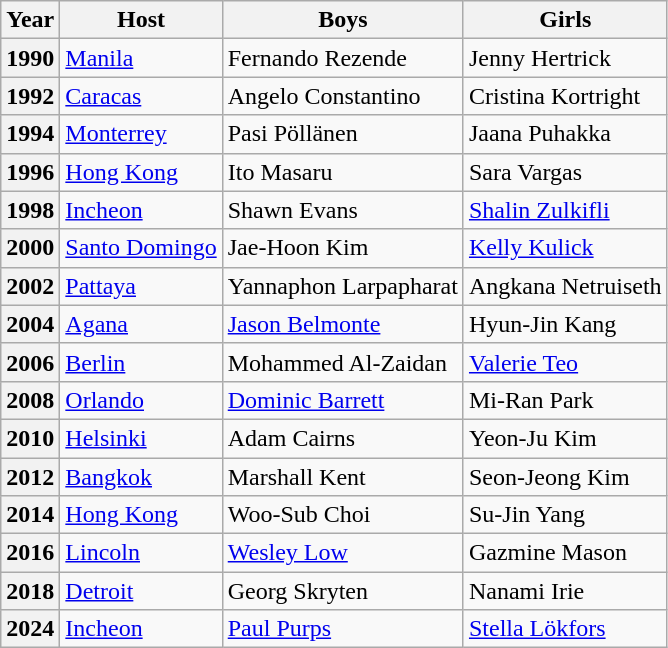<table class="wikitable">
<tr>
<th scope="col">Year</th>
<th scope="col">Host</th>
<th scope="col">Boys</th>
<th scope="col">Girls</th>
</tr>
<tr>
<th scope="row">1990</th>
<td><a href='#'>Manila</a></td>
<td> Fernando Rezende</td>
<td> Jenny Hertrick</td>
</tr>
<tr>
<th scope="row">1992</th>
<td><a href='#'>Caracas</a></td>
<td> Angelo Constantino</td>
<td> Cristina Kortright</td>
</tr>
<tr>
<th scope="row">1994</th>
<td><a href='#'>Monterrey</a></td>
<td> Pasi Pöllänen</td>
<td> Jaana Puhakka</td>
</tr>
<tr>
<th scope="row">1996</th>
<td><a href='#'>Hong Kong</a></td>
<td> Ito Masaru</td>
<td> Sara Vargas</td>
</tr>
<tr>
<th scope="row">1998</th>
<td><a href='#'>Incheon</a></td>
<td> Shawn Evans</td>
<td> <a href='#'>Shalin Zulkifli</a></td>
</tr>
<tr>
<th scope="row">2000</th>
<td><a href='#'>Santo Domingo</a></td>
<td> Jae-Hoon Kim</td>
<td> <a href='#'>Kelly Kulick</a></td>
</tr>
<tr>
<th scope="row">2002</th>
<td><a href='#'>Pattaya</a></td>
<td> Yannaphon Larpapharat</td>
<td> Angkana Netruiseth</td>
</tr>
<tr>
<th scope="row">2004</th>
<td><a href='#'>Agana</a></td>
<td> <a href='#'>Jason Belmonte</a></td>
<td> Hyun-Jin Kang</td>
</tr>
<tr>
<th scope="row">2006</th>
<td><a href='#'>Berlin</a></td>
<td> Mohammed Al-Zaidan</td>
<td> <a href='#'>Valerie Teo</a></td>
</tr>
<tr>
<th scope="row">2008</th>
<td><a href='#'>Orlando</a></td>
<td> <a href='#'>Dominic Barrett</a></td>
<td> Mi-Ran Park</td>
</tr>
<tr>
<th scope="row">2010</th>
<td><a href='#'>Helsinki</a></td>
<td> Adam Cairns</td>
<td> Yeon-Ju Kim</td>
</tr>
<tr>
<th scope="row">2012</th>
<td><a href='#'>Bangkok</a></td>
<td> Marshall Kent</td>
<td> Seon-Jeong Kim</td>
</tr>
<tr>
<th scope="row">2014</th>
<td><a href='#'>Hong Kong</a></td>
<td> Woo-Sub Choi</td>
<td> Su-Jin Yang</td>
</tr>
<tr>
<th scope="row">2016</th>
<td><a href='#'>Lincoln</a></td>
<td> <a href='#'>Wesley Low</a></td>
<td> Gazmine Mason</td>
</tr>
<tr>
<th scope="row">2018</th>
<td><a href='#'>Detroit</a></td>
<td> Georg Skryten</td>
<td> Nanami Irie</td>
</tr>
<tr>
<th scope="row">2024</th>
<td><a href='#'>Incheon</a></td>
<td> <a href='#'>Paul Purps</a></td>
<td> <a href='#'>Stella Lökfors</a></td>
</tr>
</table>
